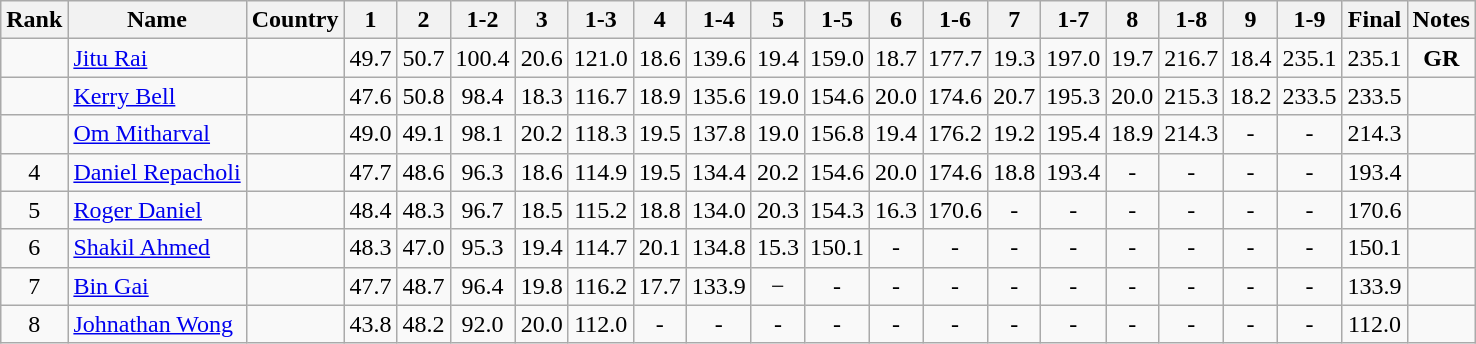<table class="wikitable sortable" style="text-align:center;">
<tr>
<th>Rank</th>
<th>Name</th>
<th>Country</th>
<th>1</th>
<th>2</th>
<th>1-2</th>
<th>3</th>
<th>1-3</th>
<th>4</th>
<th>1-4</th>
<th>5</th>
<th>1-5</th>
<th>6</th>
<th>1-6</th>
<th>7</th>
<th>1-7</th>
<th>8</th>
<th>1-8</th>
<th>9</th>
<th>1-9</th>
<th>Final</th>
<th>Notes</th>
</tr>
<tr>
<td></td>
<td align=left><a href='#'>Jitu Rai</a></td>
<td align=left></td>
<td>49.7</td>
<td>50.7</td>
<td>100.4</td>
<td>20.6</td>
<td>121.0</td>
<td>18.6</td>
<td>139.6</td>
<td>19.4</td>
<td>159.0</td>
<td>18.7</td>
<td>177.7</td>
<td>19.3</td>
<td>197.0</td>
<td>19.7</td>
<td>216.7</td>
<td>18.4</td>
<td>235.1</td>
<td>235.1</td>
<td><strong>GR</strong></td>
</tr>
<tr>
<td></td>
<td align=left><a href='#'>Kerry Bell</a></td>
<td align=left></td>
<td>47.6</td>
<td>50.8</td>
<td>98.4</td>
<td>18.3</td>
<td>116.7</td>
<td>18.9</td>
<td>135.6</td>
<td>19.0</td>
<td>154.6</td>
<td>20.0</td>
<td>174.6</td>
<td>20.7</td>
<td>195.3</td>
<td>20.0</td>
<td>215.3</td>
<td>18.2</td>
<td>233.5</td>
<td>233.5</td>
<td></td>
</tr>
<tr>
<td></td>
<td align=left><a href='#'>Om Mitharval</a></td>
<td align=left></td>
<td>49.0</td>
<td>49.1</td>
<td>98.1</td>
<td>20.2</td>
<td>118.3</td>
<td>19.5</td>
<td>137.8</td>
<td>19.0</td>
<td>156.8</td>
<td>19.4</td>
<td>176.2</td>
<td>19.2</td>
<td>195.4</td>
<td>18.9</td>
<td>214.3</td>
<td>-</td>
<td>-</td>
<td>214.3</td>
<td></td>
</tr>
<tr>
<td>4</td>
<td align=left><a href='#'>Daniel Repacholi</a></td>
<td align=left></td>
<td>47.7</td>
<td>48.6</td>
<td>96.3</td>
<td>18.6</td>
<td>114.9</td>
<td>19.5</td>
<td>134.4</td>
<td>20.2</td>
<td>154.6</td>
<td>20.0</td>
<td>174.6</td>
<td>18.8</td>
<td>193.4</td>
<td>-</td>
<td>-</td>
<td>-</td>
<td>-</td>
<td>193.4</td>
<td></td>
</tr>
<tr>
<td>5</td>
<td align=left><a href='#'>Roger Daniel</a></td>
<td align=left></td>
<td>48.4</td>
<td>48.3</td>
<td>96.7</td>
<td>18.5</td>
<td>115.2</td>
<td>18.8</td>
<td>134.0</td>
<td>20.3</td>
<td>154.3</td>
<td>16.3</td>
<td>170.6</td>
<td>-</td>
<td>-</td>
<td>-</td>
<td>-</td>
<td>-</td>
<td>-</td>
<td>170.6</td>
<td></td>
</tr>
<tr>
<td>6</td>
<td align=left><a href='#'>Shakil Ahmed</a></td>
<td align=left></td>
<td>48.3</td>
<td>47.0</td>
<td>95.3</td>
<td>19.4</td>
<td>114.7</td>
<td>20.1</td>
<td>134.8</td>
<td>15.3</td>
<td>150.1</td>
<td>-</td>
<td>-</td>
<td>-</td>
<td>-</td>
<td>-</td>
<td>-</td>
<td>-</td>
<td>-</td>
<td>150.1</td>
<td></td>
</tr>
<tr>
<td>7</td>
<td align=left><a href='#'>Bin Gai</a></td>
<td align=left></td>
<td>47.7</td>
<td>48.7</td>
<td>96.4</td>
<td>19.8</td>
<td>116.2</td>
<td>17.7</td>
<td>133.9</td>
<td>−</td>
<td>-</td>
<td>-</td>
<td>-</td>
<td>-</td>
<td>-</td>
<td>-</td>
<td>-</td>
<td>-</td>
<td>-</td>
<td>133.9</td>
<td></td>
</tr>
<tr>
<td>8</td>
<td align=left><a href='#'>Johnathan Wong</a></td>
<td align=left></td>
<td>43.8</td>
<td>48.2</td>
<td>92.0</td>
<td>20.0</td>
<td>112.0</td>
<td>-</td>
<td>-</td>
<td>-</td>
<td>-</td>
<td>-</td>
<td>-</td>
<td>-</td>
<td>-</td>
<td>-</td>
<td>-</td>
<td>-</td>
<td>-</td>
<td>112.0</td>
<td></td>
</tr>
</table>
